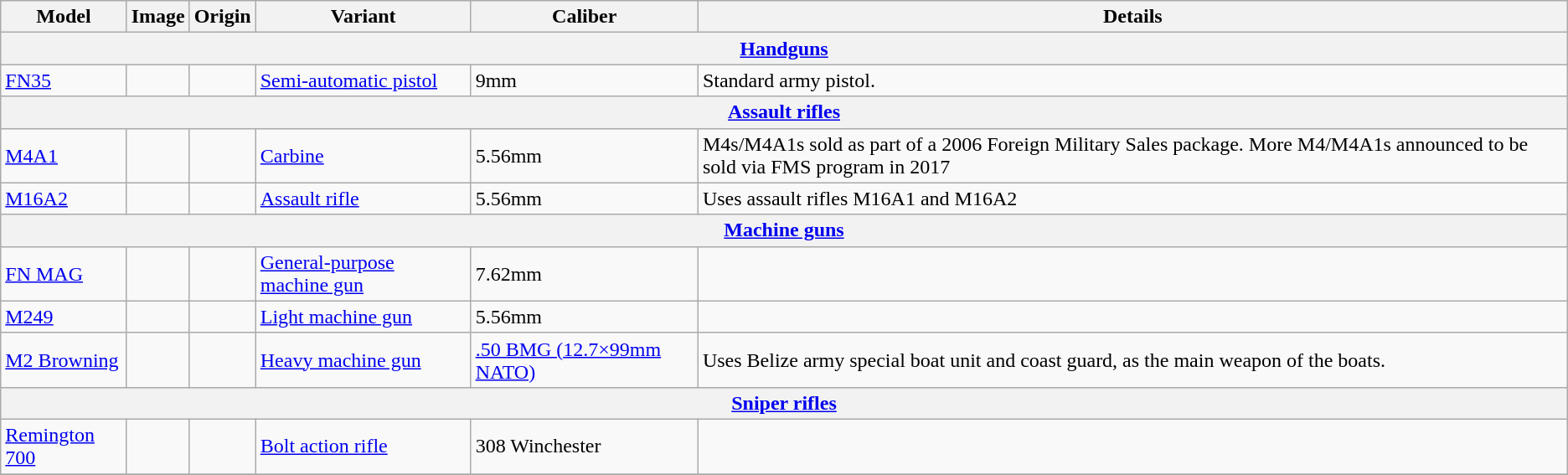<table class="wikitable">
<tr>
<th>Model</th>
<th>Image</th>
<th>Origin</th>
<th>Variant</th>
<th>Caliber</th>
<th>Details</th>
</tr>
<tr>
<th colspan="6"><a href='#'>Handguns</a></th>
</tr>
<tr>
<td><a href='#'>FN35</a></td>
<td></td>
<td></td>
<td><a href='#'>Semi-automatic pistol</a></td>
<td>9mm</td>
<td>Standard army pistol.</td>
</tr>
<tr acc>
<th colspan="6"><a href='#'>Assault rifles</a></th>
</tr>
<tr>
<td><a href='#'>M4A1</a></td>
<td></td>
<td></td>
<td><a href='#'>Carbine</a></td>
<td>5.56mm</td>
<td>M4s/M4A1s sold as part of a 2006 Foreign Military Sales package. More M4/M4A1s announced to be sold via FMS program in 2017</td>
</tr>
<tr>
<td><a href='#'>M16A2</a></td>
<td></td>
<td></td>
<td><a href='#'>Assault rifle</a></td>
<td>5.56mm</td>
<td>Uses assault rifles M16A1 and M16A2</td>
</tr>
<tr>
<th colspan="6"><a href='#'>Machine guns</a></th>
</tr>
<tr>
<td><a href='#'>FN MAG</a></td>
<td></td>
<td></td>
<td><a href='#'>General-purpose machine gun</a></td>
<td>7.62mm</td>
<td></td>
</tr>
<tr>
<td><a href='#'>M249</a></td>
<td></td>
<td></td>
<td><a href='#'>Light machine gun</a></td>
<td>5.56mm</td>
<td></td>
</tr>
<tr>
<td><a href='#'>M2 Browning</a></td>
<td></td>
<td></td>
<td><a href='#'>Heavy machine gun</a></td>
<td><a href='#'>.50 BMG (12.7×99mm NATO)</a></td>
<td>Uses Belize army special boat unit and coast guard, as the main weapon of the boats.</td>
</tr>
<tr>
<th colspan="6"><a href='#'>Sniper rifles</a></th>
</tr>
<tr>
<td><a href='#'>Remington 700</a></td>
<td></td>
<td></td>
<td><a href='#'>Bolt action rifle</a></td>
<td>308 Winchester</td>
<td></td>
</tr>
<tr>
</tr>
</table>
